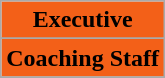<table class="wikitable" style="text-align:center">
<tr>
<th style="background:#f36018; color:#000;" scope="col" colspan="2">Executive</th>
</tr>
<tr>
</tr>
<tr>
</tr>
<tr>
</tr>
<tr>
<th style="background:#f36018; color:#000;" scope="col" colspan="2">Coaching Staff</th>
</tr>
<tr>
</tr>
<tr>
</tr>
<tr>
</tr>
</table>
